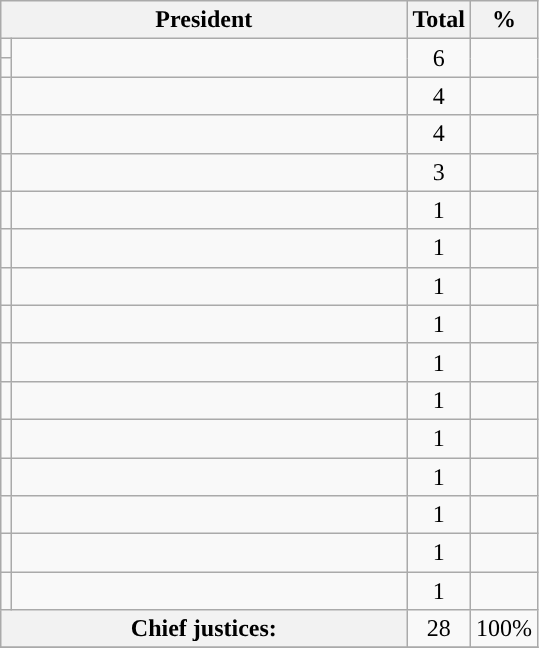<table class="wikitable style="text-align:center">
<tr>
<th colspan=2>President</th>
<th>Total</th>
<th>%</th>
</tr>
<tr>
<td style="background-color: "></td>
<td rowspan=2 style="width: 16em;"></td>
<td rowspan=2 style="text-align:center">6</td>
<td rowspan=2 style="text-align:center"></td>
</tr>
<tr>
<td style="background-color: "></td>
</tr>
<tr>
<td style="background-color: "></td>
<td></td>
<td style="text-align:center">4</td>
<td style="text-align:center"></td>
</tr>
<tr>
<td style="background-color: "></td>
<td></td>
<td style="text-align:center">4</td>
<td style="text-align:center"></td>
</tr>
<tr>
<td style="background-color: "></td>
<td></td>
<td style="text-align:center">3</td>
<td style="text-align:center"></td>
</tr>
<tr>
<td style="background-color: "></td>
<td></td>
<td style="text-align:center">1</td>
<td style="text-align:center"></td>
</tr>
<tr>
<td style="background-color: "></td>
<td></td>
<td style="text-align:center">1</td>
<td style="text-align:center"></td>
</tr>
<tr>
<td style="background-color: "></td>
<td></td>
<td style="text-align:center">1</td>
<td style="text-align:center"></td>
</tr>
<tr>
<td style="background-color: "></td>
<td></td>
<td style="text-align:center">1</td>
<td style="text-align:center"></td>
</tr>
<tr>
<td style="background-color: "></td>
<td></td>
<td style="text-align:center">1</td>
<td style="text-align:center"></td>
</tr>
<tr>
<td style="background-color: "></td>
<td></td>
<td style="text-align:center">1</td>
<td style="text-align:center"></td>
</tr>
<tr>
<td style="background-color: "></td>
<td></td>
<td style="text-align:center">1</td>
<td style="text-align:center"></td>
</tr>
<tr>
<td style="background-color: "></td>
<td></td>
<td style="text-align:center">1</td>
<td style="text-align:center"></td>
</tr>
<tr>
<td style="background-color: "></td>
<td></td>
<td style="text-align:center">1</td>
<td style="text-align:center"></td>
</tr>
<tr>
<td style="background-color: "></td>
<td></td>
<td style="text-align:center">1</td>
<td style="text-align:center"></td>
</tr>
<tr>
<td style="background-color: "></td>
<td></td>
<td style="text-align:center">1</td>
<td style="text-align:center"></td>
</tr>
<tr>
<th colspan=2 style="text-align:center">Chief justices:</th>
<td style="text-align:center">28</td>
<td style="text-align:center">100%</td>
</tr>
<tr>
</tr>
</table>
